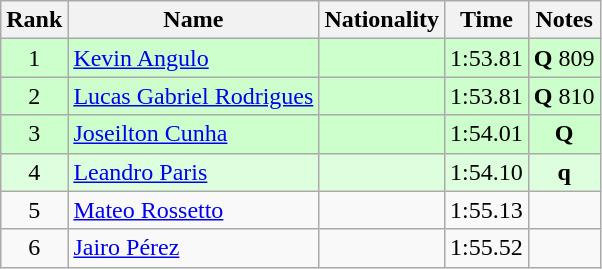<table class="wikitable sortable" style="text-align:center">
<tr>
<th>Rank</th>
<th>Name</th>
<th>Nationality</th>
<th>Time</th>
<th>Notes</th>
</tr>
<tr bgcolor=ccffcc>
<td align=center>1</td>
<td align=left><a href='#'>Kevin Angulo</a></td>
<td align=left></td>
<td>1:53.81</td>
<td><strong>Q</strong> 809</td>
</tr>
<tr bgcolor=ccffcc>
<td align=center>2</td>
<td align=left><a href='#'>Lucas Gabriel Rodrigues</a></td>
<td align=left></td>
<td>1:53.81</td>
<td><strong>Q</strong> 810</td>
</tr>
<tr bgcolor=ccffcc>
<td align=center>3</td>
<td align=left><a href='#'>Joseilton Cunha</a></td>
<td align=left></td>
<td>1:54.01</td>
<td><strong>Q</strong></td>
</tr>
<tr bgcolor=ddffdd>
<td align=center>4</td>
<td align=left><a href='#'>Leandro Paris</a></td>
<td align=left></td>
<td>1:54.10</td>
<td><strong>q</strong></td>
</tr>
<tr>
<td align=center>5</td>
<td align=left><a href='#'>Mateo Rossetto</a></td>
<td align=left></td>
<td>1:55.13</td>
<td></td>
</tr>
<tr>
<td align=center>6</td>
<td align=left><a href='#'>Jairo Pérez</a></td>
<td align=left></td>
<td>1:55.52</td>
<td></td>
</tr>
</table>
